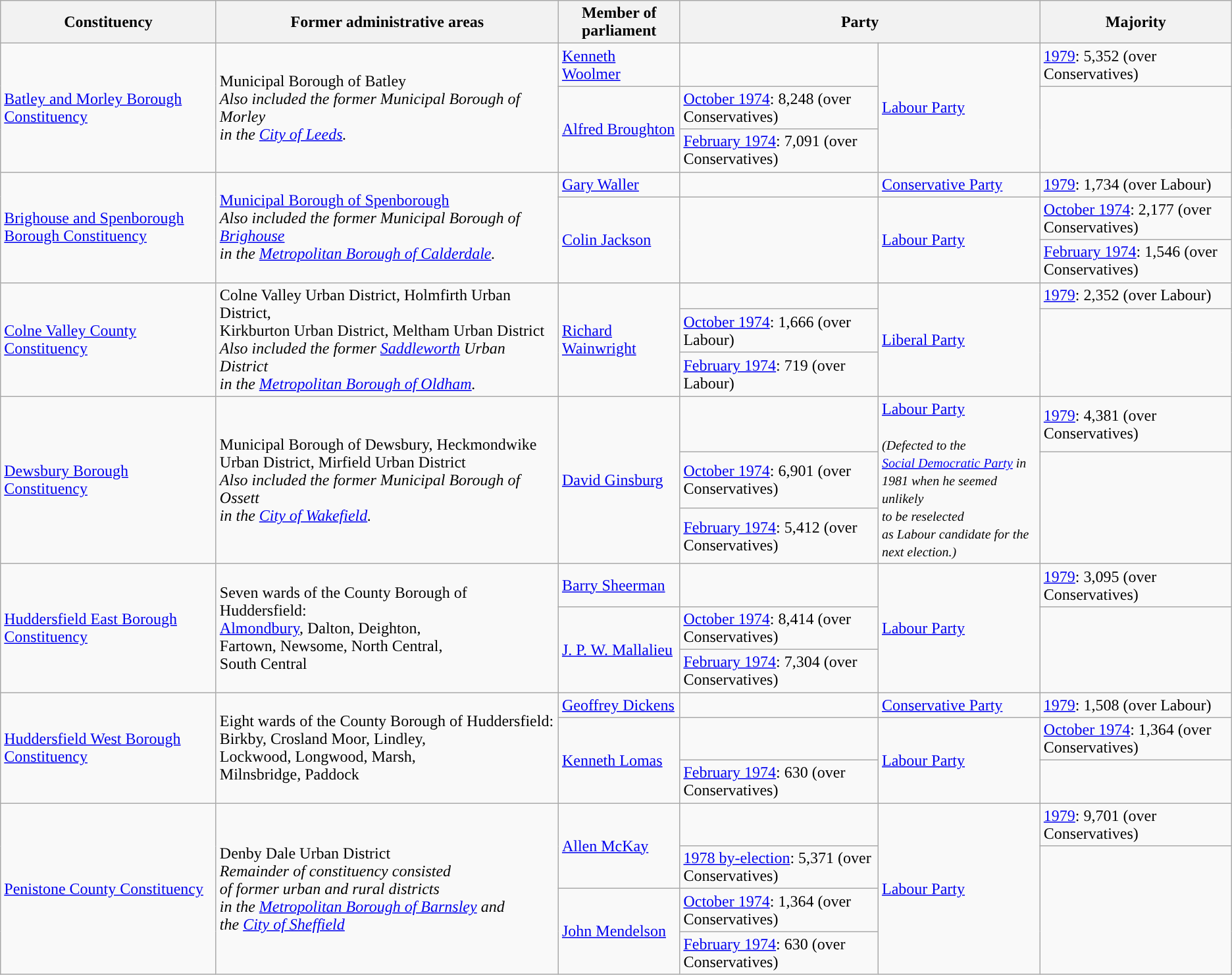<table class="wikitable">
<tr>
<th>Constituency</th>
<th>Former administrative areas</th>
<th>Member of parliament</th>
<th colspan=2>Party</th>
<th>Majority</th>
</tr>
<tr>
<td rowspan=3><a href='#'>Batley and Morley Borough Constituency</a></td>
<td rowspan=3>Municipal Borough of Batley<br> <em>Also included the former Municipal Borough of Morley <br>in the <a href='#'>City of Leeds</a>.</em></td>
<td><a href='#'>Kenneth Woolmer</a></td>
<td style="color:inherit;background:"></td>
<td rowspan=3><a href='#'>Labour Party</a></td>
<td><a href='#'>1979</a>: 5,352 (over Conservatives)</td>
</tr>
<tr>
<td rowspan=2><a href='#'>Alfred Broughton</a></td>
<td><a href='#'>October 1974</a>: 8,248 (over Conservatives)</td>
</tr>
<tr>
<td><a href='#'>February 1974</a>: 7,091 (over Conservatives)</td>
</tr>
<tr>
<td rowspan=3><a href='#'>Brighouse and Spenborough Borough Constituency</a></td>
<td rowspan=3><a href='#'>Municipal Borough of Spenborough</a><br> <em>Also included the former Municipal Borough of <a href='#'>Brighouse</a> <br>in the <a href='#'>Metropolitan Borough of Calderdale</a>.</em></td>
<td><a href='#'>Gary Waller</a></td>
<td style="color:inherit;background:"></td>
<td><a href='#'>Conservative Party</a></td>
<td><a href='#'>1979</a>: 1,734 (over Labour)</td>
</tr>
<tr>
<td rowspan=2><a href='#'>Colin Jackson</a></td>
<td rowspan=2 style="color:inherit;background:"></td>
<td rowspan=2><a href='#'>Labour Party</a></td>
<td><a href='#'>October 1974</a>: 2,177 (over Conservatives)</td>
</tr>
<tr>
<td><a href='#'>February 1974</a>: 1,546 (over Conservatives)</td>
</tr>
<tr>
<td rowspan=3><a href='#'>Colne Valley County Constituency</a></td>
<td rowspan=3>Colne Valley Urban District, Holmfirth Urban District,<br>Kirkburton Urban District, Meltham Urban District<br> <em>Also included the former <a href='#'>Saddleworth</a> Urban District <br>in the <a href='#'>Metropolitan Borough of Oldham</a>.</em></td>
<td rowspan=3><a href='#'>Richard Wainwright</a></td>
<td style="color:inherit;background:"></td>
<td rowspan=3><a href='#'>Liberal Party</a></td>
<td><a href='#'>1979</a>: 2,352 (over Labour)</td>
</tr>
<tr>
<td><a href='#'>October 1974</a>: 1,666 (over Labour)</td>
</tr>
<tr>
<td><a href='#'>February 1974</a>: 719 (over Labour)</td>
</tr>
<tr>
<td rowspan=3><a href='#'>Dewsbury Borough Constituency</a></td>
<td rowspan=3>Municipal Borough of Dewsbury, Heckmondwike Urban District, Mirfield Urban District <br><em>Also included the former Municipal Borough of Ossett<br>in the <a href='#'>City of Wakefield</a>.</em></td>
<td rowspan=3><a href='#'>David Ginsburg</a></td>
<td style="color:inherit;background:"></td>
<td rowspan=3><a href='#'>Labour Party</a><br><br><small><em>(Defected to the <br><a href='#'>Social Democratic Party</a> in <br>1981 when he seemed unlikely<br> to be reselected<br> as Labour candidate for the next election.)</em></small></td>
<td><a href='#'>1979</a>: 4,381 (over Conservatives)</td>
</tr>
<tr>
<td><a href='#'>October 1974</a>: 6,901 (over Conservatives)</td>
</tr>
<tr>
<td><a href='#'>February 1974</a>: 5,412 (over Conservatives)</td>
</tr>
<tr>
<td rowspan=3><a href='#'>Huddersfield East Borough Constituency</a></td>
<td rowspan=3>Seven wards of the County Borough of Huddersfield: <br><a href='#'>Almondbury</a>, Dalton, Deighton,<br> Fartown, Newsome, North Central,<br> South Central</td>
<td><a href='#'>Barry Sheerman</a></td>
<td style="color:inherit;background:"></td>
<td rowspan=3><a href='#'>Labour Party</a></td>
<td><a href='#'>1979</a>: 3,095 (over Conservatives)</td>
</tr>
<tr>
<td rowspan=2><a href='#'>J. P. W. Mallalieu</a></td>
<td><a href='#'>October 1974</a>: 8,414 (over Conservatives)</td>
</tr>
<tr>
<td><a href='#'>February 1974</a>: 7,304 (over Conservatives)</td>
</tr>
<tr>
<td rowspan=3><a href='#'>Huddersfield West Borough Constituency</a></td>
<td rowspan=3>Eight wards of the County Borough of Huddersfield: <br>Birkby, Crosland Moor, Lindley,<br> Lockwood, Longwood, Marsh,<br> Milnsbridge, Paddock</td>
<td><a href='#'>Geoffrey Dickens</a></td>
<td style="color:inherit;background:"></td>
<td><a href='#'>Conservative Party</a></td>
<td><a href='#'>1979</a>: 1,508 (over Labour)</td>
</tr>
<tr>
<td rowspan=2><a href='#'>Kenneth Lomas</a></td>
<td style="color:inherit;background:"></td>
<td rowspan=2><a href='#'>Labour Party</a></td>
<td><a href='#'>October 1974</a>: 1,364 (over Conservatives)</td>
</tr>
<tr>
<td><a href='#'>February 1974</a>: 630 (over Conservatives)</td>
</tr>
<tr>
<td rowspan=4><a href='#'>Penistone County Constituency</a></td>
<td rowspan=4>Denby Dale Urban District<br> <em>Remainder of constituency consisted<br> of former urban and rural districts<br> in the <a href='#'>Metropolitan Borough of Barnsley</a> and<br> the <a href='#'>City of Sheffield</a></em></td>
<td rowspan=2><a href='#'>Allen McKay</a></td>
<td style="color:inherit;background:"></td>
<td rowspan=4><a href='#'>Labour Party</a></td>
<td><a href='#'>1979</a>: 9,701 (over Conservatives)</td>
</tr>
<tr>
<td><a href='#'>1978 by-election</a>: 5,371 (over Conservatives)</td>
</tr>
<tr>
<td rowspan=2><a href='#'>John Mendelson</a></td>
<td><a href='#'>October 1974</a>: 1,364 (over Conservatives)</td>
</tr>
<tr>
<td><a href='#'>February 1974</a>: 630 (over Conservatives)</td>
</tr>
</table>
